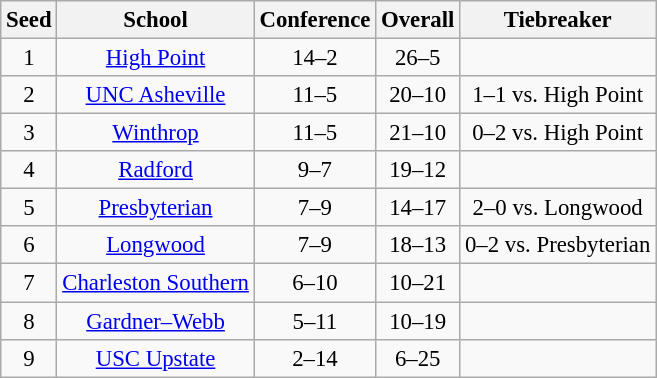<table class="wikitable" style="white-space:nowrap; font-size:95%;text-align:center">
<tr>
<th>Seed</th>
<th>School</th>
<th>Conference</th>
<th>Overall</th>
<th>Tiebreaker</th>
</tr>
<tr>
<td>1</td>
<td><a href='#'>High Point</a></td>
<td>14–2</td>
<td>26–5</td>
<td></td>
</tr>
<tr>
<td>2</td>
<td><a href='#'>UNC Asheville</a></td>
<td>11–5</td>
<td>20–10</td>
<td>1–1 vs. High Point</td>
</tr>
<tr>
<td>3</td>
<td><a href='#'>Winthrop</a></td>
<td>11–5</td>
<td>21–10</td>
<td>0–2 vs. High Point</td>
</tr>
<tr>
<td>4</td>
<td><a href='#'>Radford</a></td>
<td>9–7</td>
<td>19–12</td>
<td></td>
</tr>
<tr>
<td>5</td>
<td><a href='#'>Presbyterian</a></td>
<td>7–9</td>
<td>14–17</td>
<td>2–0 vs. Longwood</td>
</tr>
<tr>
<td>6</td>
<td><a href='#'>Longwood</a></td>
<td>7–9</td>
<td>18–13</td>
<td>0–2 vs. Presbyterian</td>
</tr>
<tr>
<td>7</td>
<td><a href='#'>Charleston Southern</a></td>
<td>6–10</td>
<td>10–21</td>
<td></td>
</tr>
<tr>
<td>8</td>
<td><a href='#'>Gardner–Webb</a></td>
<td>5–11</td>
<td>10–19</td>
<td></td>
</tr>
<tr>
<td>9</td>
<td><a href='#'>USC Upstate</a></td>
<td>2–14</td>
<td>6–25</td>
<td></td>
</tr>
</table>
